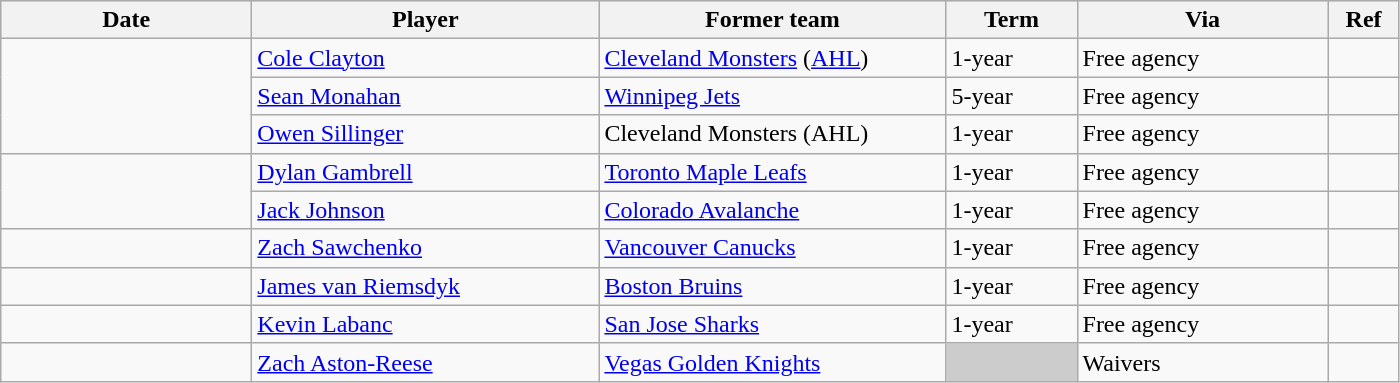<table class="wikitable">
<tr style="background:#ddd; text-align:center;">
<th style="width: 10em;">Date</th>
<th style="width: 14em;">Player</th>
<th style="width: 14em;">Former team</th>
<th style="width: 5em;">Term</th>
<th style="width: 10em;">Via</th>
<th style="width: 2.5em;">Ref</th>
</tr>
<tr>
<td rowspan=3></td>
<td><a href='#'>Cole Clayton</a></td>
<td><a href='#'>Cleveland Monsters</a> (<a href='#'>AHL</a>)</td>
<td>1-year</td>
<td>Free agency</td>
<td></td>
</tr>
<tr>
<td><a href='#'>Sean Monahan</a></td>
<td><a href='#'>Winnipeg Jets</a></td>
<td>5-year</td>
<td>Free agency</td>
<td></td>
</tr>
<tr>
<td><a href='#'>Owen Sillinger</a></td>
<td>Cleveland Monsters (AHL)</td>
<td>1-year</td>
<td>Free agency</td>
<td></td>
</tr>
<tr>
<td rowspan=2></td>
<td><a href='#'>Dylan Gambrell</a></td>
<td><a href='#'>Toronto Maple Leafs</a></td>
<td>1-year</td>
<td>Free agency</td>
<td></td>
</tr>
<tr>
<td><a href='#'>Jack Johnson</a></td>
<td><a href='#'>Colorado Avalanche</a></td>
<td>1-year</td>
<td>Free agency</td>
<td></td>
</tr>
<tr>
<td></td>
<td><a href='#'>Zach Sawchenko</a></td>
<td><a href='#'>Vancouver Canucks</a></td>
<td>1-year</td>
<td>Free agency</td>
<td></td>
</tr>
<tr>
<td></td>
<td><a href='#'>James van Riemsdyk</a></td>
<td><a href='#'>Boston Bruins</a></td>
<td>1-year</td>
<td>Free agency</td>
<td></td>
</tr>
<tr>
<td></td>
<td><a href='#'>Kevin Labanc</a></td>
<td><a href='#'>San Jose Sharks</a></td>
<td>1-year</td>
<td>Free agency</td>
<td></td>
</tr>
<tr>
<td></td>
<td><a href='#'>Zach Aston-Reese</a></td>
<td><a href='#'>Vegas Golden Knights</a></td>
<td style="background:#ccc;"></td>
<td>Waivers</td>
<td></td>
</tr>
</table>
